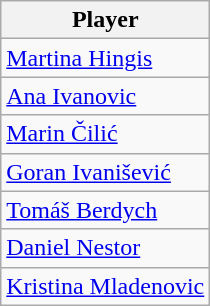<table class="wikitable">
<tr>
<th>Player</th>
</tr>
<tr>
<td> <a href='#'>Martina Hingis</a></td>
</tr>
<tr>
<td> <a href='#'>Ana Ivanovic</a></td>
</tr>
<tr>
<td> <a href='#'>Marin Čilić</a></td>
</tr>
<tr>
<td> <a href='#'>Goran Ivanišević</a></td>
</tr>
<tr>
<td> <a href='#'>Tomáš Berdych</a></td>
</tr>
<tr>
<td> <a href='#'>Daniel Nestor</a></td>
</tr>
<tr>
<td> <a href='#'>Kristina Mladenovic</a></td>
</tr>
</table>
